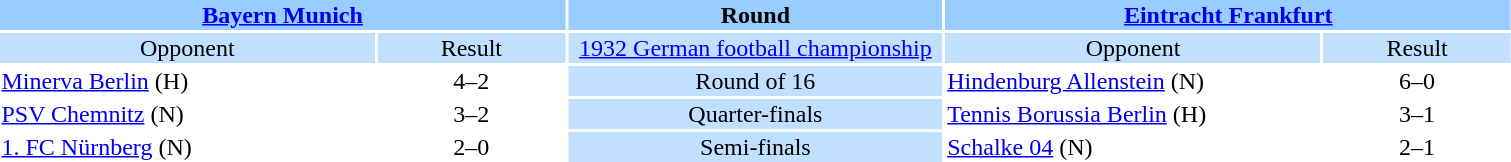<table style="width:80%; text-align:center;">
<tr style="vertical-align:top; background:#99CCFF;">
<th colspan="2"><a href='#'>Bayern Munich</a></th>
<th style="width:20%">Round</th>
<th colspan="2"><a href='#'>Eintracht Frankfurt</a></th>
</tr>
<tr style="vertical-align:top; background:#C1E0FF;">
<td style="width:20%">Opponent</td>
<td style="width:10%">Result</td>
<td><a href='#'>1932 German football championship</a></td>
<td style="width:20%">Opponent</td>
<td style="width:10%">Result</td>
</tr>
<tr>
<td align="left"><a href='#'>Minerva Berlin</a> (H)</td>
<td>4–2</td>
<td style="background:#C1E0FF;">Round of 16</td>
<td align="left"><a href='#'>Hindenburg Allenstein</a> (N)</td>
<td>6–0</td>
</tr>
<tr>
<td align="left"><a href='#'>PSV Chemnitz</a> (N)</td>
<td>3–2</td>
<td style="background:#C1E0FF;">Quarter-finals</td>
<td align="left"><a href='#'>Tennis Borussia Berlin</a> (H)</td>
<td>3–1</td>
</tr>
<tr>
<td align="left"><a href='#'>1. FC Nürnberg</a> (N)</td>
<td>2–0</td>
<td style="background:#C1E0FF;">Semi-finals</td>
<td align="left"><a href='#'>Schalke 04</a> (N)</td>
<td>2–1</td>
</tr>
</table>
